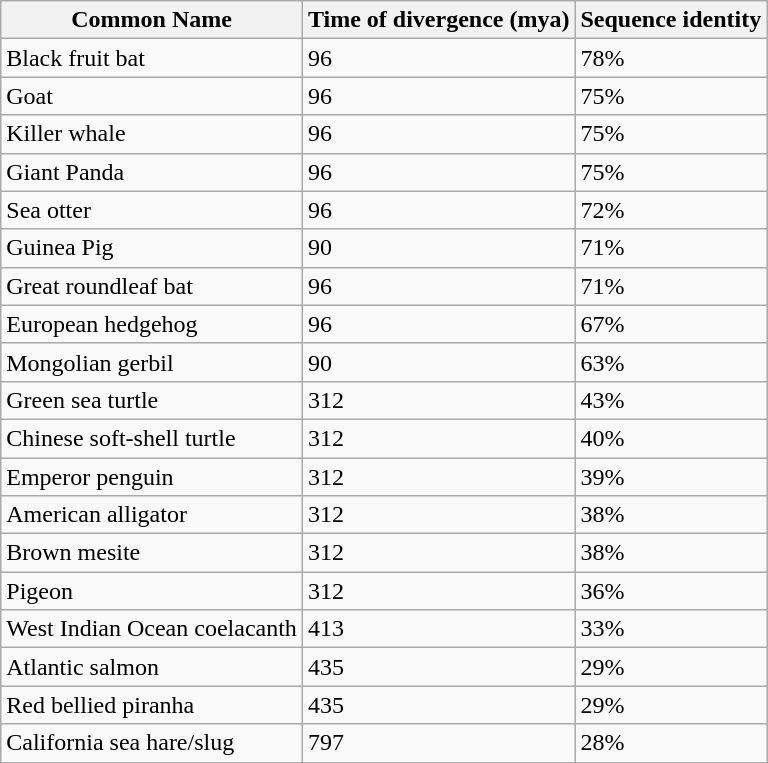<table class="wikitable">
<tr>
<th>Common Name</th>
<th>Time of divergence (mya)</th>
<th>Sequence identity</th>
</tr>
<tr>
<td>Black fruit bat</td>
<td>96</td>
<td>78%</td>
</tr>
<tr>
<td>Goat</td>
<td>96</td>
<td>75%</td>
</tr>
<tr>
<td>Killer whale</td>
<td>96</td>
<td>75%</td>
</tr>
<tr>
<td>Giant Panda</td>
<td>96</td>
<td>75%</td>
</tr>
<tr>
<td>Sea otter</td>
<td>96</td>
<td>72%</td>
</tr>
<tr>
<td>Guinea Pig</td>
<td>90</td>
<td>71%</td>
</tr>
<tr>
<td>Great roundleaf bat</td>
<td>96</td>
<td>71%</td>
</tr>
<tr>
<td>European hedgehog</td>
<td>96</td>
<td>67%</td>
</tr>
<tr>
<td>Mongolian gerbil</td>
<td>90</td>
<td>63%</td>
</tr>
<tr>
<td>Green sea turtle</td>
<td>312</td>
<td>43%</td>
</tr>
<tr>
<td>Chinese soft-shell turtle</td>
<td>312</td>
<td>40%</td>
</tr>
<tr>
<td>Emperor penguin</td>
<td>312</td>
<td>39%</td>
</tr>
<tr>
<td>American alligator</td>
<td>312</td>
<td>38%</td>
</tr>
<tr>
<td>Brown mesite</td>
<td>312</td>
<td>38%</td>
</tr>
<tr>
<td>Pigeon</td>
<td>312</td>
<td>36%</td>
</tr>
<tr>
<td>West Indian Ocean coelacanth</td>
<td>413</td>
<td>33%</td>
</tr>
<tr>
<td>Atlantic salmon</td>
<td>435</td>
<td>29%</td>
</tr>
<tr>
<td>Red bellied piranha</td>
<td>435</td>
<td>29%</td>
</tr>
<tr>
<td>California sea hare/slug</td>
<td>797</td>
<td>28%</td>
</tr>
</table>
